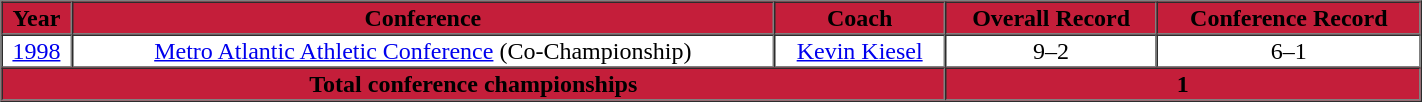<table cellpadding="1" border="1" cellspacing="0" width="75%">
<tr>
<th bgcolor="#C41E3A"><span>Year</span></th>
<th bgcolor="#C41E3A"><span>Conference</span></th>
<th bgcolor="#C41E3A"><span>Coach</span></th>
<th bgcolor="#C41E3A"><span>Overall Record</span></th>
<th bgcolor="#C41E3A"><span>Conference Record</span></th>
</tr>
<tr align="center">
<td><a href='#'>1998</a></td>
<td><a href='#'>Metro Atlantic Athletic Conference</a> (Co-Championship)</td>
<td><a href='#'>Kevin Kiesel</a></td>
<td>9–2</td>
<td>6–1</td>
</tr>
<tr align="center">
<td colspan=3 bgcolor="#C41E3A"><span> <strong>Total conference championships</strong></span></td>
<td colspan=2 bgcolor="#C41E3A"><span> <strong>1</strong></span></td>
</tr>
<tr>
</tr>
</table>
